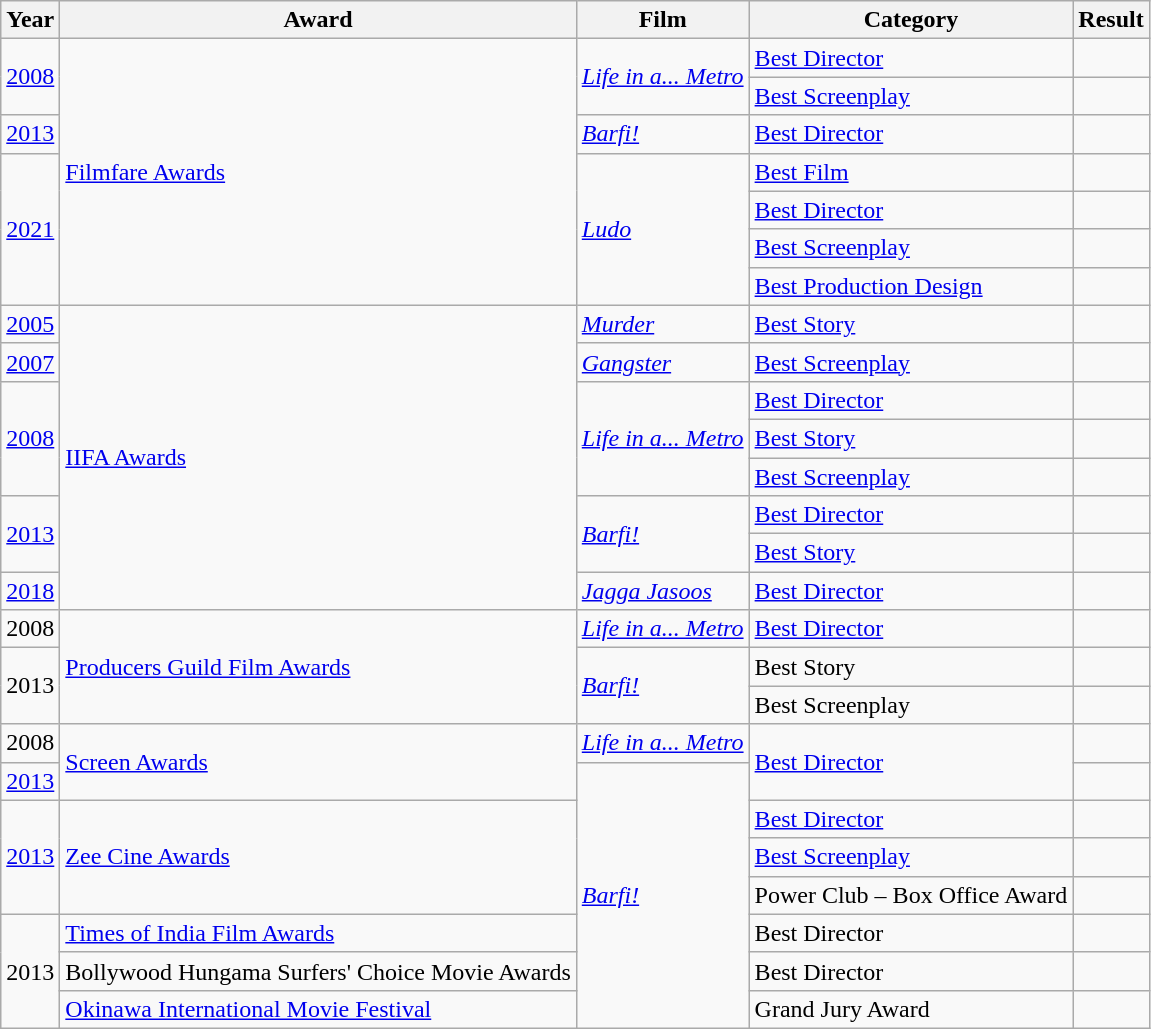<table class="wikitable">
<tr>
<th>Year</th>
<th>Award</th>
<th>Film</th>
<th>Category</th>
<th>Result</th>
</tr>
<tr>
<td rowspan="2"><a href='#'>2008</a></td>
<td rowspan="7"><a href='#'>Filmfare Awards</a></td>
<td rowspan="2"><em><a href='#'>Life in a... Metro</a></em></td>
<td><a href='#'>Best Director</a></td>
<td></td>
</tr>
<tr>
<td><a href='#'>Best Screenplay</a></td>
<td></td>
</tr>
<tr>
<td><a href='#'>2013</a></td>
<td><em><a href='#'>Barfi!</a></em></td>
<td><a href='#'>Best Director</a></td>
<td></td>
</tr>
<tr>
<td rowspan="4"><a href='#'>2021</a></td>
<td rowspan="4"><em><a href='#'>Ludo</a></em></td>
<td><a href='#'>Best Film</a></td>
<td></td>
</tr>
<tr>
<td><a href='#'>Best Director</a></td>
<td></td>
</tr>
<tr>
<td><a href='#'>Best Screenplay</a></td>
<td></td>
</tr>
<tr>
<td><a href='#'>Best Production Design</a></td>
<td></td>
</tr>
<tr>
<td><a href='#'>2005</a></td>
<td rowspan="8"><a href='#'>IIFA Awards</a></td>
<td><em><a href='#'>Murder</a></em></td>
<td><a href='#'>Best Story</a></td>
<td></td>
</tr>
<tr>
<td><a href='#'>2007</a></td>
<td><em><a href='#'>Gangster</a></em></td>
<td><a href='#'>Best Screenplay</a></td>
<td></td>
</tr>
<tr>
<td rowspan="3"><a href='#'>2008</a></td>
<td rowspan="3"><em><a href='#'>Life in a... Metro</a></em></td>
<td><a href='#'>Best Director</a></td>
<td></td>
</tr>
<tr>
<td><a href='#'>Best Story</a></td>
<td></td>
</tr>
<tr>
<td><a href='#'>Best Screenplay</a></td>
<td></td>
</tr>
<tr>
<td rowspan="2"><a href='#'>2013</a></td>
<td rowspan="2"><em><a href='#'>Barfi!</a></em></td>
<td><a href='#'>Best Director</a></td>
<td></td>
</tr>
<tr>
<td><a href='#'>Best Story</a></td>
<td></td>
</tr>
<tr>
<td><a href='#'>2018</a></td>
<td><em><a href='#'>Jagga Jasoos</a></em></td>
<td><a href='#'>Best Director</a></td>
<td></td>
</tr>
<tr>
<td>2008</td>
<td rowspan="3"><a href='#'>Producers Guild Film Awards</a></td>
<td><em><a href='#'>Life in a... Metro</a></em></td>
<td><a href='#'>Best Director</a></td>
<td></td>
</tr>
<tr>
<td rowspan="2">2013</td>
<td rowspan="2"><em><a href='#'>Barfi!</a></em></td>
<td>Best Story</td>
<td></td>
</tr>
<tr>
<td>Best Screenplay</td>
<td></td>
</tr>
<tr>
<td>2008</td>
<td rowspan="2"><a href='#'>Screen Awards</a></td>
<td><em><a href='#'>Life in a... Metro</a></em></td>
<td rowspan="2"><a href='#'>Best Director</a></td>
<td></td>
</tr>
<tr>
<td><a href='#'>2013</a></td>
<td rowspan="7"><em><a href='#'>Barfi!</a></em></td>
<td></td>
</tr>
<tr>
<td rowspan="3"><a href='#'>2013</a></td>
<td rowspan="3"><a href='#'>Zee Cine Awards</a></td>
<td><a href='#'>Best Director</a></td>
<td></td>
</tr>
<tr>
<td><a href='#'>Best Screenplay</a></td>
<td></td>
</tr>
<tr>
<td>Power Club – Box Office Award</td>
<td></td>
</tr>
<tr>
<td rowspan="3">2013</td>
<td><a href='#'>Times of India Film Awards</a></td>
<td>Best Director</td>
<td></td>
</tr>
<tr>
<td>Bollywood Hungama Surfers' Choice Movie Awards</td>
<td>Best Director</td>
<td></td>
</tr>
<tr>
<td><a href='#'>Okinawa International Movie Festival</a></td>
<td>Grand Jury Award</td>
<td></td>
</tr>
</table>
